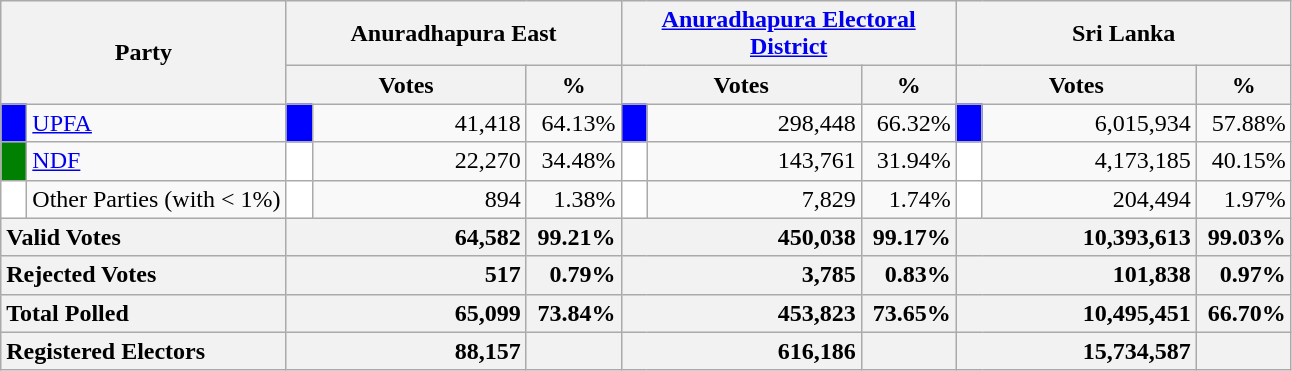<table class="wikitable">
<tr>
<th colspan="2" width="144px"rowspan="2">Party</th>
<th colspan="3" width="216px">Anuradhapura East</th>
<th colspan="3" width="216px"><a href='#'>Anuradhapura Electoral District</a></th>
<th colspan="3" width="216px">Sri Lanka</th>
</tr>
<tr>
<th colspan="2" width="144px">Votes</th>
<th>%</th>
<th colspan="2" width="144px">Votes</th>
<th>%</th>
<th colspan="2" width="144px">Votes</th>
<th>%</th>
</tr>
<tr>
<td style="background-color:blue;" width="10px"></td>
<td style="text-align:left;"><a href='#'>UPFA</a></td>
<td style="background-color:blue;" width="10px"></td>
<td style="text-align:right;">41,418</td>
<td style="text-align:right;">64.13%</td>
<td style="background-color:blue;" width="10px"></td>
<td style="text-align:right;">298,448</td>
<td style="text-align:right;">66.32%</td>
<td style="background-color:blue;" width="10px"></td>
<td style="text-align:right;">6,015,934</td>
<td style="text-align:right;">57.88%</td>
</tr>
<tr>
<td style="background-color:green;" width="10px"></td>
<td style="text-align:left;"><a href='#'>NDF</a></td>
<td style="background-color:white;" width="10px"></td>
<td style="text-align:right;">22,270</td>
<td style="text-align:right;">34.48%</td>
<td style="background-color:white;" width="10px"></td>
<td style="text-align:right;">143,761</td>
<td style="text-align:right;">31.94%</td>
<td style="background-color:white;" width="10px"></td>
<td style="text-align:right;">4,173,185</td>
<td style="text-align:right;">40.15%</td>
</tr>
<tr>
<td style="background-color:white;" width="10px"></td>
<td style="text-align:left;">Other Parties (with < 1%)</td>
<td style="background-color:white;" width="10px"></td>
<td style="text-align:right;">894</td>
<td style="text-align:right;">1.38%</td>
<td style="background-color:white;" width="10px"></td>
<td style="text-align:right;">7,829</td>
<td style="text-align:right;">1.74%</td>
<td style="background-color:white;" width="10px"></td>
<td style="text-align:right;">204,494</td>
<td style="text-align:right;">1.97%</td>
</tr>
<tr>
<th colspan="2" width="144px"style="text-align:left;">Valid Votes</th>
<th style="text-align:right;"colspan="2" width="144px">64,582</th>
<th style="text-align:right;">99.21%</th>
<th style="text-align:right;"colspan="2" width="144px">450,038</th>
<th style="text-align:right;">99.17%</th>
<th style="text-align:right;"colspan="2" width="144px">10,393,613</th>
<th style="text-align:right;">99.03%</th>
</tr>
<tr>
<th colspan="2" width="144px"style="text-align:left;">Rejected Votes</th>
<th style="text-align:right;"colspan="2" width="144px">517</th>
<th style="text-align:right;">0.79%</th>
<th style="text-align:right;"colspan="2" width="144px">3,785</th>
<th style="text-align:right;">0.83%</th>
<th style="text-align:right;"colspan="2" width="144px">101,838</th>
<th style="text-align:right;">0.97%</th>
</tr>
<tr>
<th colspan="2" width="144px"style="text-align:left;">Total Polled</th>
<th style="text-align:right;"colspan="2" width="144px">65,099</th>
<th style="text-align:right;">73.84%</th>
<th style="text-align:right;"colspan="2" width="144px">453,823</th>
<th style="text-align:right;">73.65%</th>
<th style="text-align:right;"colspan="2" width="144px">10,495,451</th>
<th style="text-align:right;">66.70%</th>
</tr>
<tr>
<th colspan="2" width="144px"style="text-align:left;">Registered Electors</th>
<th style="text-align:right;"colspan="2" width="144px">88,157</th>
<th></th>
<th style="text-align:right;"colspan="2" width="144px">616,186</th>
<th></th>
<th style="text-align:right;"colspan="2" width="144px">15,734,587</th>
<th></th>
</tr>
</table>
